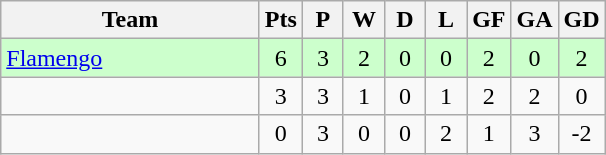<table class="wikitable" style="text-align: center;">
<tr>
<th width="165">Team</th>
<th width="20">Pts</th>
<th width="20">P</th>
<th width="20">W</th>
<th width="20">D</th>
<th width="20">L</th>
<th width="20">GF</th>
<th width="20">GA</th>
<th width="20">GD</th>
</tr>
<tr bgcolor=ccffcc>
<td style="text-align:left;"> <a href='#'>Flamengo</a></td>
<td>6</td>
<td>3</td>
<td>2</td>
<td>0</td>
<td>0</td>
<td>2</td>
<td>0</td>
<td>2</td>
</tr>
<tr>
<td></td>
<td>3</td>
<td>3</td>
<td>1</td>
<td>0</td>
<td>1</td>
<td>2</td>
<td>2</td>
<td>0</td>
</tr>
<tr>
<td></td>
<td>0</td>
<td>3</td>
<td>0</td>
<td>0</td>
<td>2</td>
<td>1</td>
<td>3</td>
<td>-2</td>
</tr>
</table>
